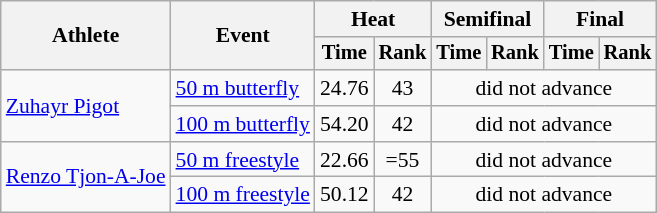<table class=wikitable style="font-size:90%">
<tr>
<th rowspan="2">Athlete</th>
<th rowspan="2">Event</th>
<th colspan="2">Heat</th>
<th colspan="2">Semifinal</th>
<th colspan="2">Final</th>
</tr>
<tr style="font-size:95%">
<th>Time</th>
<th>Rank</th>
<th>Time</th>
<th>Rank</th>
<th>Time</th>
<th>Rank</th>
</tr>
<tr align=center>
<td align=left rowspan=2><a href='#'>Zuhayr Pigot</a></td>
<td align=left><a href='#'>50 m butterfly</a></td>
<td>24.76</td>
<td>43</td>
<td colspan=4>did not advance</td>
</tr>
<tr align=center>
<td align=left><a href='#'>100 m butterfly</a></td>
<td>54.20</td>
<td>42</td>
<td colspan=4>did not advance</td>
</tr>
<tr align=center>
<td align=left rowspan=2><a href='#'>Renzo Tjon-A-Joe</a></td>
<td align=left><a href='#'>50 m freestyle</a></td>
<td>22.66</td>
<td>=55</td>
<td colspan=4>did not advance</td>
</tr>
<tr align=center>
<td align=left><a href='#'>100 m freestyle</a></td>
<td>50.12</td>
<td>42</td>
<td colspan=4>did not advance</td>
</tr>
</table>
